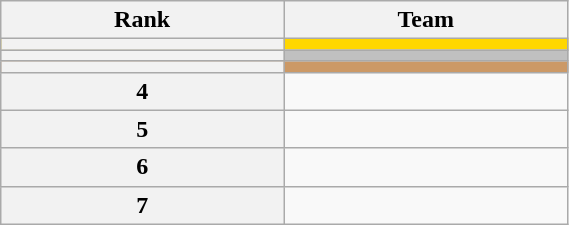<table class="wikitable unsortable" style="text-align:left; width:30%">
<tr>
<th scope="col">Rank</th>
<th scope="col">Team</th>
</tr>
<tr bgcolor="gold">
<th scope="row"></th>
<td></td>
</tr>
<tr bgcolor="silver">
<th scope="row"></th>
<td></td>
</tr>
<tr bgcolor="cc9966">
<th scope="row"></th>
<td></td>
</tr>
<tr>
<th scope="row">4</th>
<td></td>
</tr>
<tr>
<th scope="row">5</th>
<td></td>
</tr>
<tr>
<th scope="row">6</th>
<td></td>
</tr>
<tr>
<th scope="row">7</th>
<td></td>
</tr>
</table>
